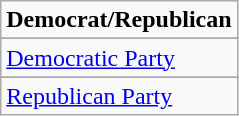<table class="wikitable">
<tr>
<td><strong>Democrat/Republican</strong></td>
</tr>
<tr>
</tr>
<tr>
<td><a href='#'>Democratic Party</a></td>
</tr>
<tr>
</tr>
<tr>
<td><a href='#'>Republican Party</a></td>
</tr>
</table>
